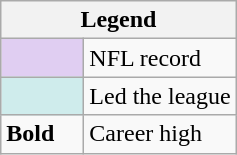<table class="wikitable">
<tr>
<th colspan="2">Legend</th>
</tr>
<tr>
<td style="background-color:#e0cef2; width:3em;"></td>
<td>NFL record</td>
</tr>
<tr>
<td style="background-color:#cfecec; width:3em;"></td>
<td>Led the league</td>
</tr>
<tr>
<td><strong>Bold</strong></td>
<td>Career high</td>
</tr>
</table>
